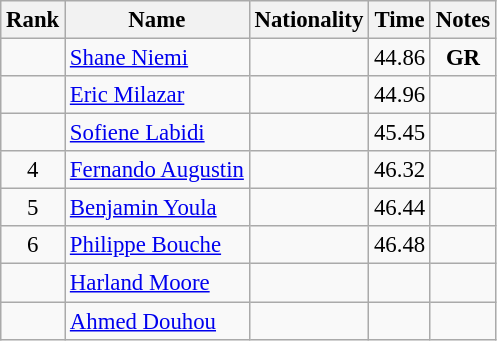<table class="wikitable sortable" style="text-align:center;font-size:95%">
<tr>
<th>Rank</th>
<th>Name</th>
<th>Nationality</th>
<th>Time</th>
<th>Notes</th>
</tr>
<tr>
<td></td>
<td align=left><a href='#'>Shane Niemi</a></td>
<td align=left></td>
<td>44.86</td>
<td><strong>GR</strong></td>
</tr>
<tr>
<td></td>
<td align=left><a href='#'>Eric Milazar</a></td>
<td align=left></td>
<td>44.96</td>
<td></td>
</tr>
<tr>
<td></td>
<td align=left><a href='#'>Sofiene Labidi</a></td>
<td align=left></td>
<td>45.45</td>
<td></td>
</tr>
<tr>
<td>4</td>
<td align=left><a href='#'>Fernando Augustin</a></td>
<td align=left></td>
<td>46.32</td>
<td></td>
</tr>
<tr>
<td>5</td>
<td align=left><a href='#'>Benjamin Youla</a></td>
<td align=left></td>
<td>46.44</td>
<td></td>
</tr>
<tr>
<td>6</td>
<td align=left><a href='#'>Philippe Bouche</a></td>
<td align=left></td>
<td>46.48</td>
<td></td>
</tr>
<tr>
<td></td>
<td align=left><a href='#'>Harland Moore</a></td>
<td align=left></td>
<td></td>
<td></td>
</tr>
<tr>
<td></td>
<td align=left><a href='#'>Ahmed Douhou</a></td>
<td align=left></td>
<td></td>
<td></td>
</tr>
</table>
